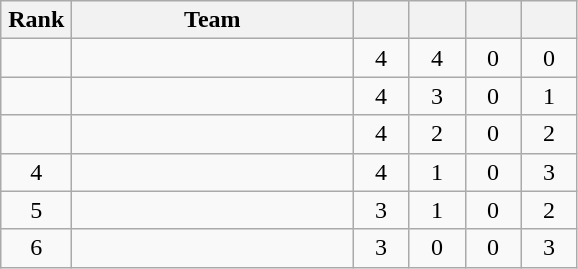<table class="wikitable" style="text-align: center;">
<tr>
<th width=40>Rank</th>
<th width=180>Team</th>
<th width=30></th>
<th width=30></th>
<th width=30></th>
<th width=30></th>
</tr>
<tr>
<td></td>
<td align=left></td>
<td>4</td>
<td>4</td>
<td>0</td>
<td>0</td>
</tr>
<tr>
<td></td>
<td align=left></td>
<td>4</td>
<td>3</td>
<td>0</td>
<td>1</td>
</tr>
<tr>
<td></td>
<td align=left></td>
<td>4</td>
<td>2</td>
<td>0</td>
<td>2</td>
</tr>
<tr>
<td>4</td>
<td align=left></td>
<td>4</td>
<td>1</td>
<td>0</td>
<td>3</td>
</tr>
<tr>
<td>5</td>
<td align=left></td>
<td>3</td>
<td>1</td>
<td>0</td>
<td>2</td>
</tr>
<tr>
<td>6</td>
<td align=left></td>
<td>3</td>
<td>0</td>
<td>0</td>
<td>3</td>
</tr>
</table>
